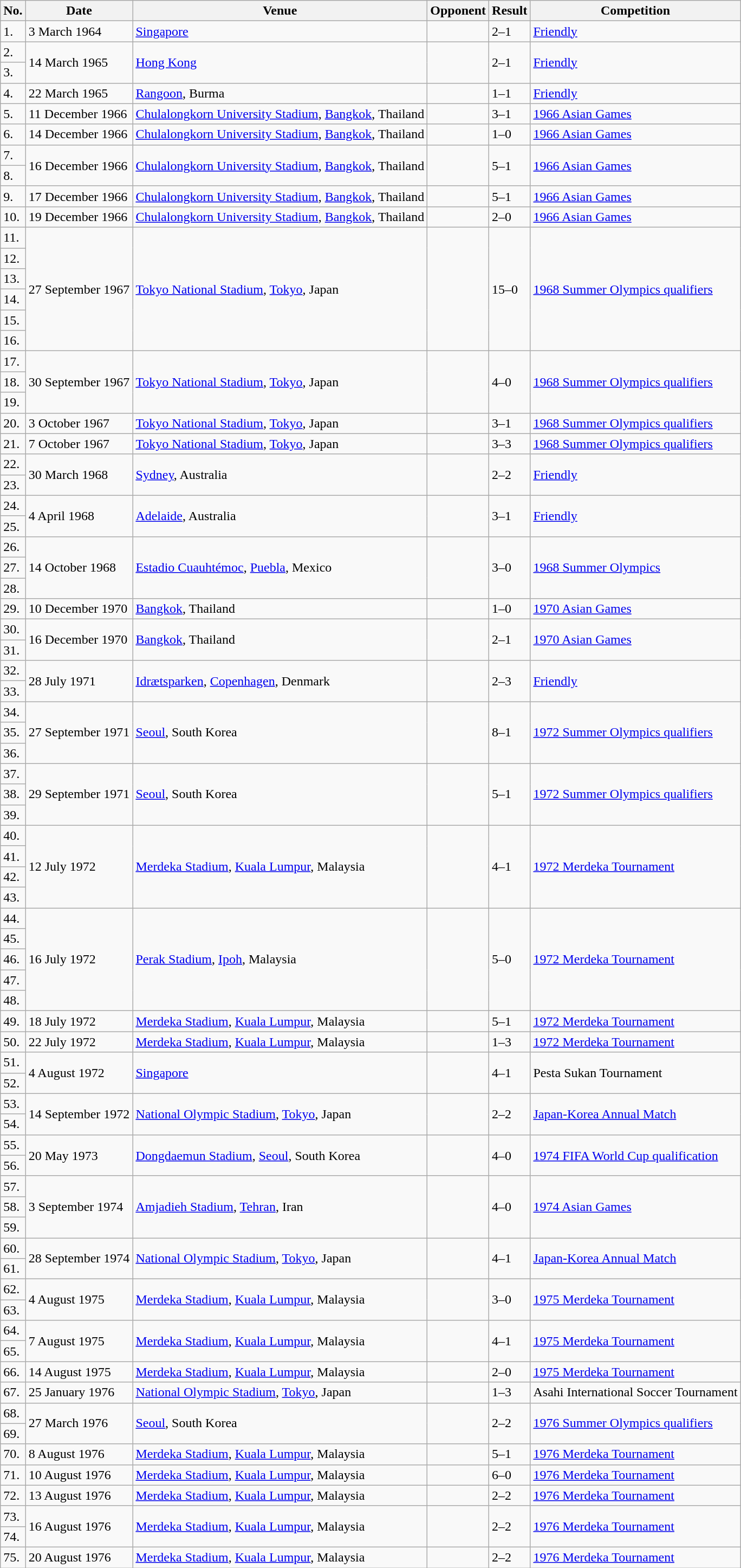<table class="wikitable plainrowheaders sortable">
<tr>
<th>No.</th>
<th>Date</th>
<th>Venue</th>
<th>Opponent</th>
<th>Result</th>
<th>Competition</th>
</tr>
<tr>
<td>1.</td>
<td>3 March 1964</td>
<td><a href='#'>Singapore</a></td>
<td></td>
<td>2–1</td>
<td><a href='#'>Friendly</a></td>
</tr>
<tr>
<td>2.</td>
<td rowspan="2">14 March 1965</td>
<td rowspan="2"><a href='#'>Hong Kong</a></td>
<td rowspan="2"></td>
<td rowspan="2">2–1</td>
<td rowspan="2"><a href='#'>Friendly</a></td>
</tr>
<tr>
<td>3.</td>
</tr>
<tr>
<td>4.</td>
<td>22 March 1965</td>
<td><a href='#'>Rangoon</a>, Burma</td>
<td></td>
<td>1–1</td>
<td><a href='#'>Friendly</a></td>
</tr>
<tr>
<td>5.</td>
<td>11 December 1966</td>
<td><a href='#'>Chulalongkorn University Stadium</a>, <a href='#'>Bangkok</a>, Thailand</td>
<td></td>
<td>3–1</td>
<td><a href='#'>1966 Asian Games</a></td>
</tr>
<tr>
<td>6.</td>
<td>14 December 1966</td>
<td><a href='#'>Chulalongkorn University Stadium</a>, <a href='#'>Bangkok</a>, Thailand</td>
<td></td>
<td>1–0</td>
<td><a href='#'>1966 Asian Games</a></td>
</tr>
<tr>
<td>7.</td>
<td rowspan="2">16 December 1966</td>
<td rowspan="2"><a href='#'>Chulalongkorn University Stadium</a>, <a href='#'>Bangkok</a>, Thailand</td>
<td rowspan="2"></td>
<td rowspan="2">5–1</td>
<td rowspan="2"><a href='#'>1966 Asian Games</a></td>
</tr>
<tr>
<td>8.</td>
</tr>
<tr>
<td>9.</td>
<td>17 December 1966</td>
<td><a href='#'>Chulalongkorn University Stadium</a>, <a href='#'>Bangkok</a>, Thailand</td>
<td></td>
<td>5–1</td>
<td><a href='#'>1966 Asian Games</a></td>
</tr>
<tr>
<td>10.</td>
<td>19 December 1966</td>
<td><a href='#'>Chulalongkorn University Stadium</a>, <a href='#'>Bangkok</a>, Thailand</td>
<td></td>
<td>2–0</td>
<td><a href='#'>1966 Asian Games</a></td>
</tr>
<tr>
<td>11.</td>
<td rowspan="6">27 September 1967</td>
<td rowspan="6"><a href='#'>Tokyo National Stadium</a>, <a href='#'>Tokyo</a>, Japan</td>
<td rowspan="6"></td>
<td rowspan="6">15–0</td>
<td rowspan="6"><a href='#'>1968 Summer Olympics qualifiers</a></td>
</tr>
<tr>
<td>12.</td>
</tr>
<tr>
<td>13.</td>
</tr>
<tr>
<td>14.</td>
</tr>
<tr>
<td>15.</td>
</tr>
<tr>
<td>16.</td>
</tr>
<tr>
<td>17.</td>
<td rowspan="3">30 September 1967</td>
<td rowspan="3"><a href='#'>Tokyo National Stadium</a>, <a href='#'>Tokyo</a>, Japan</td>
<td rowspan="3"></td>
<td rowspan="3">4–0</td>
<td rowspan="3"><a href='#'>1968 Summer Olympics qualifiers</a></td>
</tr>
<tr>
<td>18.</td>
</tr>
<tr>
<td>19.</td>
</tr>
<tr>
<td>20.</td>
<td>3 October 1967</td>
<td><a href='#'>Tokyo National Stadium</a>, <a href='#'>Tokyo</a>, Japan</td>
<td></td>
<td>3–1</td>
<td><a href='#'>1968 Summer Olympics qualifiers</a></td>
</tr>
<tr>
<td>21.</td>
<td>7 October 1967</td>
<td><a href='#'>Tokyo National Stadium</a>, <a href='#'>Tokyo</a>, Japan</td>
<td></td>
<td>3–3</td>
<td><a href='#'>1968 Summer Olympics qualifiers</a></td>
</tr>
<tr>
<td>22.</td>
<td rowspan="2">30 March 1968</td>
<td rowspan="2"><a href='#'>Sydney</a>, Australia</td>
<td rowspan="2"></td>
<td rowspan="2">2–2</td>
<td rowspan="2"><a href='#'>Friendly</a></td>
</tr>
<tr>
<td>23.</td>
</tr>
<tr>
<td>24.</td>
<td rowspan="2">4 April 1968</td>
<td rowspan="2"><a href='#'>Adelaide</a>, Australia</td>
<td rowspan="2"></td>
<td rowspan="2">3–1</td>
<td rowspan="2"><a href='#'>Friendly</a></td>
</tr>
<tr>
<td>25.</td>
</tr>
<tr>
<td>26.</td>
<td rowspan="3">14 October 1968</td>
<td rowspan="3"><a href='#'>Estadio Cuauhtémoc</a>, <a href='#'>Puebla</a>, Mexico</td>
<td rowspan="3"></td>
<td rowspan="3">3–0</td>
<td rowspan="3"><a href='#'>1968 Summer Olympics</a></td>
</tr>
<tr>
<td>27.</td>
</tr>
<tr>
<td>28.</td>
</tr>
<tr>
<td>29.</td>
<td>10 December 1970</td>
<td><a href='#'>Bangkok</a>, Thailand</td>
<td></td>
<td>1–0</td>
<td><a href='#'>1970 Asian Games</a></td>
</tr>
<tr>
<td>30.</td>
<td rowspan="2">16 December 1970</td>
<td rowspan="2"><a href='#'>Bangkok</a>, Thailand</td>
<td rowspan="2"></td>
<td rowspan="2">2–1</td>
<td rowspan="2"><a href='#'>1970 Asian Games</a></td>
</tr>
<tr>
<td>31.</td>
</tr>
<tr>
<td>32.</td>
<td rowspan="2">28 July 1971</td>
<td rowspan="2"><a href='#'>Idrætsparken</a>, <a href='#'>Copenhagen</a>, Denmark</td>
<td rowspan="2"></td>
<td rowspan="2">2–3</td>
<td rowspan="2"><a href='#'>Friendly</a></td>
</tr>
<tr>
<td>33.</td>
</tr>
<tr>
<td>34.</td>
<td rowspan="3">27 September 1971</td>
<td rowspan="3"><a href='#'>Seoul</a>, South Korea</td>
<td rowspan="3"></td>
<td rowspan="3">8–1</td>
<td rowspan="3"><a href='#'>1972 Summer Olympics qualifiers</a></td>
</tr>
<tr>
<td>35.</td>
</tr>
<tr>
<td>36.</td>
</tr>
<tr>
<td>37.</td>
<td rowspan="3">29 September 1971</td>
<td rowspan="3"><a href='#'>Seoul</a>, South Korea</td>
<td rowspan="3"></td>
<td rowspan="3">5–1</td>
<td rowspan="3"><a href='#'>1972 Summer Olympics qualifiers</a></td>
</tr>
<tr>
<td>38.</td>
</tr>
<tr>
<td>39.</td>
</tr>
<tr>
<td>40.</td>
<td rowspan="4">12 July 1972</td>
<td rowspan="4"><a href='#'>Merdeka Stadium</a>, <a href='#'>Kuala Lumpur</a>, Malaysia</td>
<td rowspan="4"></td>
<td rowspan="4">4–1</td>
<td rowspan="4"><a href='#'>1972 Merdeka Tournament</a></td>
</tr>
<tr>
<td>41.</td>
</tr>
<tr>
<td>42.</td>
</tr>
<tr>
<td>43.</td>
</tr>
<tr>
<td>44.</td>
<td rowspan="5">16 July 1972</td>
<td rowspan="5"><a href='#'>Perak Stadium</a>, <a href='#'>Ipoh</a>, Malaysia</td>
<td rowspan="5"></td>
<td rowspan="5">5–0</td>
<td rowspan="5"><a href='#'>1972 Merdeka Tournament</a></td>
</tr>
<tr>
<td>45.</td>
</tr>
<tr>
<td>46.</td>
</tr>
<tr>
<td>47.</td>
</tr>
<tr>
<td>48.</td>
</tr>
<tr>
<td>49.</td>
<td>18 July 1972</td>
<td><a href='#'>Merdeka Stadium</a>, <a href='#'>Kuala Lumpur</a>, Malaysia</td>
<td></td>
<td>5–1</td>
<td><a href='#'>1972 Merdeka Tournament</a></td>
</tr>
<tr>
<td>50.</td>
<td>22 July 1972</td>
<td><a href='#'>Merdeka Stadium</a>, <a href='#'>Kuala Lumpur</a>, Malaysia</td>
<td></td>
<td>1–3</td>
<td><a href='#'>1972 Merdeka Tournament</a></td>
</tr>
<tr>
<td>51.</td>
<td rowspan="2">4 August 1972</td>
<td rowspan="2"><a href='#'>Singapore</a></td>
<td rowspan="2"></td>
<td rowspan="2">4–1</td>
<td rowspan="2">Pesta Sukan Tournament</td>
</tr>
<tr>
<td>52.</td>
</tr>
<tr>
<td>53.</td>
<td rowspan="2">14 September 1972</td>
<td rowspan="2"><a href='#'>National Olympic Stadium</a>, <a href='#'>Tokyo</a>, Japan</td>
<td rowspan="2"></td>
<td rowspan="2">2–2</td>
<td rowspan="2"><a href='#'>Japan-Korea Annual Match</a></td>
</tr>
<tr>
<td>54.</td>
</tr>
<tr>
<td>55.</td>
<td rowspan="2">20 May 1973</td>
<td rowspan="2"><a href='#'>Dongdaemun Stadium</a>, <a href='#'>Seoul</a>, South Korea</td>
<td rowspan="2"></td>
<td rowspan="2">4–0</td>
<td rowspan="2"><a href='#'>1974 FIFA World Cup qualification</a></td>
</tr>
<tr>
<td>56.</td>
</tr>
<tr>
<td>57.</td>
<td rowspan="3">3 September 1974</td>
<td rowspan="3"><a href='#'>Amjadieh Stadium</a>, <a href='#'>Tehran</a>, Iran</td>
<td rowspan="3"></td>
<td rowspan="3">4–0</td>
<td rowspan="3"><a href='#'>1974 Asian Games</a></td>
</tr>
<tr>
<td>58.</td>
</tr>
<tr>
<td>59.</td>
</tr>
<tr>
<td>60.</td>
<td rowspan="2">28 September 1974</td>
<td rowspan="2"><a href='#'>National Olympic Stadium</a>, <a href='#'>Tokyo</a>, Japan</td>
<td rowspan="2"></td>
<td rowspan="2">4–1</td>
<td rowspan="2"><a href='#'>Japan-Korea Annual Match</a></td>
</tr>
<tr>
<td>61.</td>
</tr>
<tr>
<td>62.</td>
<td rowspan="2">4 August 1975</td>
<td rowspan="2"><a href='#'>Merdeka Stadium</a>, <a href='#'>Kuala Lumpur</a>, Malaysia</td>
<td rowspan="2"></td>
<td rowspan="2">3–0</td>
<td rowspan="2"><a href='#'>1975 Merdeka Tournament</a></td>
</tr>
<tr>
<td>63.</td>
</tr>
<tr>
<td>64.</td>
<td rowspan="2">7 August 1975</td>
<td rowspan="2"><a href='#'>Merdeka Stadium</a>, <a href='#'>Kuala Lumpur</a>, Malaysia</td>
<td rowspan="2"></td>
<td rowspan="2">4–1</td>
<td rowspan="2"><a href='#'>1975 Merdeka Tournament</a></td>
</tr>
<tr>
<td>65.</td>
</tr>
<tr>
<td>66.</td>
<td>14 August 1975</td>
<td><a href='#'>Merdeka Stadium</a>, <a href='#'>Kuala Lumpur</a>, Malaysia</td>
<td></td>
<td>2–0</td>
<td><a href='#'>1975 Merdeka Tournament</a></td>
</tr>
<tr>
<td>67.</td>
<td>25 January 1976</td>
<td><a href='#'>National Olympic Stadium</a>, <a href='#'>Tokyo</a>, Japan</td>
<td></td>
<td>1–3</td>
<td>Asahi International Soccer Tournament</td>
</tr>
<tr>
<td>68.</td>
<td rowspan="2">27 March 1976</td>
<td rowspan="2"><a href='#'>Seoul</a>, South Korea</td>
<td rowspan="2"></td>
<td rowspan="2">2–2</td>
<td rowspan="2"><a href='#'>1976 Summer Olympics qualifiers</a></td>
</tr>
<tr>
<td>69.</td>
</tr>
<tr>
<td>70.</td>
<td>8 August 1976</td>
<td><a href='#'>Merdeka Stadium</a>, <a href='#'>Kuala Lumpur</a>, Malaysia</td>
<td></td>
<td>5–1</td>
<td><a href='#'>1976 Merdeka Tournament</a></td>
</tr>
<tr>
<td>71.</td>
<td>10 August 1976</td>
<td><a href='#'>Merdeka Stadium</a>, <a href='#'>Kuala Lumpur</a>, Malaysia</td>
<td></td>
<td>6–0</td>
<td><a href='#'>1976 Merdeka Tournament</a></td>
</tr>
<tr>
<td>72.</td>
<td>13 August 1976</td>
<td><a href='#'>Merdeka Stadium</a>, <a href='#'>Kuala Lumpur</a>, Malaysia</td>
<td></td>
<td>2–2</td>
<td><a href='#'>1976 Merdeka Tournament</a></td>
</tr>
<tr>
<td>73.</td>
<td rowspan="2">16 August 1976</td>
<td rowspan="2"><a href='#'>Merdeka Stadium</a>, <a href='#'>Kuala Lumpur</a>, Malaysia</td>
<td rowspan="2"></td>
<td rowspan="2">2–2</td>
<td rowspan="2"><a href='#'>1976 Merdeka Tournament</a></td>
</tr>
<tr>
<td>74.</td>
</tr>
<tr>
<td>75.</td>
<td>20 August 1976</td>
<td><a href='#'>Merdeka Stadium</a>, <a href='#'>Kuala Lumpur</a>, Malaysia</td>
<td></td>
<td>2–2</td>
<td><a href='#'>1976 Merdeka Tournament</a></td>
</tr>
</table>
